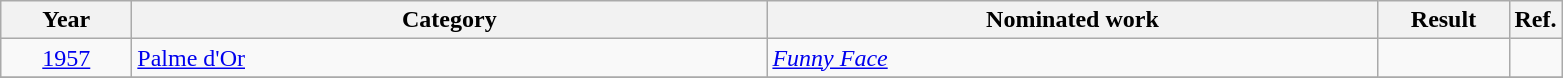<table class=wikitable>
<tr>
<th scope="col" style="width:5em;">Year</th>
<th scope="col" style="width:26em;">Category</th>
<th scope="col" style="width:25em;">Nominated work</th>
<th scope="col" style="width:5em;">Result</th>
<th>Ref.</th>
</tr>
<tr>
<td style="text-align:center;"><a href='#'>1957</a></td>
<td><a href='#'>Palme d'Or</a></td>
<td><em><a href='#'>Funny Face</a></em></td>
<td></td>
<td></td>
</tr>
<tr>
</tr>
</table>
